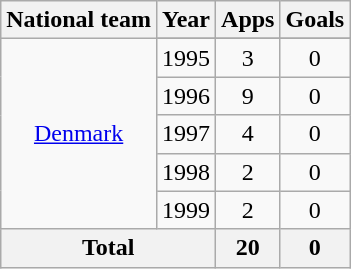<table class="wikitable" style="text-align:center">
<tr>
<th>National team</th>
<th>Year</th>
<th>Apps</th>
<th>Goals</th>
</tr>
<tr>
<td rowspan=6><a href='#'>Denmark</a></td>
</tr>
<tr>
<td>1995</td>
<td>3</td>
<td>0</td>
</tr>
<tr>
<td>1996</td>
<td>9</td>
<td>0</td>
</tr>
<tr>
<td>1997</td>
<td>4</td>
<td>0</td>
</tr>
<tr>
<td>1998</td>
<td>2</td>
<td>0</td>
</tr>
<tr>
<td>1999</td>
<td>2</td>
<td>0</td>
</tr>
<tr>
<th colspan=2>Total</th>
<th>20</th>
<th>0</th>
</tr>
</table>
